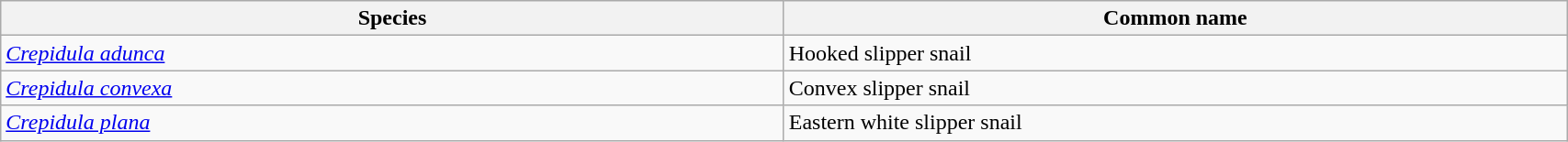<table width=90% class="wikitable">
<tr>
<th width=25%>Species</th>
<th width=25%>Common name</th>
</tr>
<tr>
<td><em><a href='#'>Crepidula adunca</a></em></td>
<td>Hooked slipper snail</td>
</tr>
<tr>
<td><em><a href='#'>Crepidula convexa</a></em></td>
<td>Convex slipper snail</td>
</tr>
<tr>
<td><em><a href='#'>Crepidula plana</a></em></td>
<td>Eastern white slipper snail</td>
</tr>
</table>
